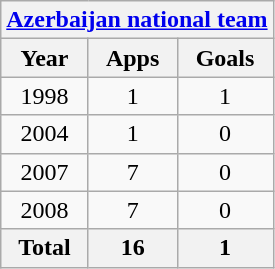<table class="wikitable" style="text-align:center">
<tr>
<th colspan="3"><a href='#'>Azerbaijan national team</a></th>
</tr>
<tr>
<th>Year</th>
<th>Apps</th>
<th>Goals</th>
</tr>
<tr>
<td>1998</td>
<td>1</td>
<td>1</td>
</tr>
<tr>
<td>2004</td>
<td>1</td>
<td>0</td>
</tr>
<tr>
<td>2007</td>
<td>7</td>
<td>0</td>
</tr>
<tr>
<td>2008</td>
<td>7</td>
<td>0</td>
</tr>
<tr>
<th>Total</th>
<th>16</th>
<th>1</th>
</tr>
</table>
